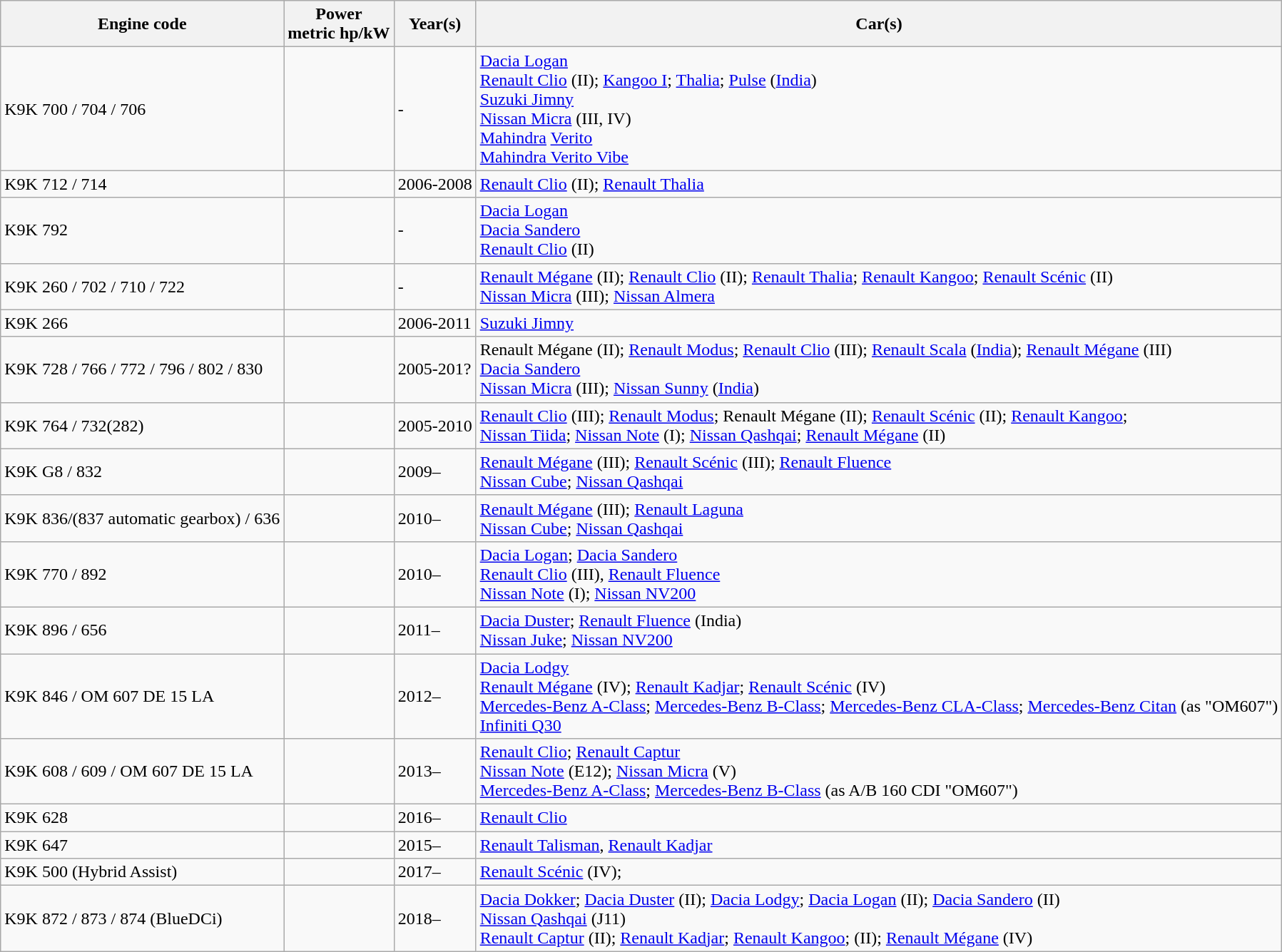<table class="wikitable">
<tr>
<th>Engine code</th>
<th>Power<br>metric hp/kW</th>
<th>Year(s)</th>
<th>Car(s)</th>
</tr>
<tr>
<td>K9K 700 / 704 / 706</td>
<td></td>
<td>-</td>
<td><a href='#'>Dacia Logan</a><br><a href='#'>Renault Clio</a> (II); <a href='#'>Kangoo I</a>; <a href='#'>Thalia</a>; <a href='#'>Pulse</a> (<a href='#'>India</a>)<br><a href='#'>Suzuki Jimny</a><br><a href='#'>Nissan Micra</a> (III, IV)<br><a href='#'>Mahindra</a> <a href='#'>Verito</a><br><a href='#'>Mahindra Verito Vibe</a></td>
</tr>
<tr>
<td>K9K 712 / 714</td>
<td></td>
<td>2006-2008</td>
<td><a href='#'>Renault Clio</a> (II); <a href='#'>Renault Thalia</a></td>
</tr>
<tr>
<td>K9K 792</td>
<td></td>
<td>-</td>
<td><a href='#'>Dacia Logan</a><br><a href='#'>Dacia Sandero</a><br><a href='#'>Renault Clio</a> (II)</td>
</tr>
<tr>
<td>K9K 260 / 702 / 710 / 722</td>
<td></td>
<td>-</td>
<td><a href='#'>Renault Mégane</a> (II); <a href='#'>Renault Clio</a> (II); <a href='#'>Renault Thalia</a>; <a href='#'>Renault Kangoo</a>; <a href='#'>Renault Scénic</a> (II)<br><a href='#'>Nissan Micra</a> (III); <a href='#'>Nissan Almera</a></td>
</tr>
<tr>
<td>K9K 266</td>
<td></td>
<td>2006-2011</td>
<td><a href='#'>Suzuki Jimny</a></td>
</tr>
<tr>
<td>K9K 728 / 766 / 772 / 796 / 802 / 830</td>
<td></td>
<td>2005-201?</td>
<td>Renault Mégane (II); <a href='#'>Renault Modus</a>; <a href='#'>Renault Clio</a> (III); <a href='#'>Renault Scala</a> (<a href='#'>India</a>); <a href='#'>Renault Mégane</a> (III)<br><a href='#'>Dacia Sandero</a><br><a href='#'>Nissan Micra</a> (III); <a href='#'>Nissan Sunny</a> (<a href='#'>India</a>)</td>
</tr>
<tr>
<td>K9K 764 / 732(282)</td>
<td></td>
<td>2005-2010</td>
<td><a href='#'>Renault Clio</a> (III); <a href='#'>Renault Modus</a>; Renault Mégane (II); <a href='#'>Renault Scénic</a> (II); <a href='#'>Renault Kangoo</a>;<br><a href='#'>Nissan Tiida</a>; <a href='#'>Nissan Note</a> (I); <a href='#'>Nissan Qashqai</a>; <a href='#'>Renault Mégane</a> (II)</td>
</tr>
<tr>
<td>K9K G8 / 832</td>
<td></td>
<td>2009–</td>
<td><a href='#'>Renault Mégane</a> (III); <a href='#'>Renault Scénic</a> (III); <a href='#'>Renault Fluence</a> <br><a href='#'>Nissan Cube</a>; <a href='#'>Nissan Qashqai</a></td>
</tr>
<tr>
<td>K9K 836/(837 automatic gearbox) / 636</td>
<td></td>
<td>2010–</td>
<td><a href='#'>Renault Mégane</a> (III); <a href='#'>Renault Laguna</a> <br><a href='#'>Nissan Cube</a>; <a href='#'>Nissan Qashqai</a></td>
</tr>
<tr>
<td>K9K 770 / 892</td>
<td></td>
<td>2010–</td>
<td><a href='#'>Dacia Logan</a>; <a href='#'>Dacia Sandero</a><br><a href='#'>Renault Clio</a> (III), <a href='#'>Renault Fluence</a> <br><a href='#'>Nissan Note</a> (I); <a href='#'>Nissan NV200</a></td>
</tr>
<tr>
<td>K9K 896 / 656</td>
<td></td>
<td>2011–</td>
<td><a href='#'>Dacia Duster</a>; <a href='#'>Renault Fluence</a> (India)<br><a href='#'>Nissan Juke</a>; <a href='#'>Nissan NV200</a></td>
</tr>
<tr>
<td>K9K 846 / OM 607 DE 15 LA</td>
<td></td>
<td>2012–</td>
<td><a href='#'>Dacia Lodgy</a><br><a href='#'>Renault Mégane</a> (IV); <a href='#'>Renault Kadjar</a>; <a href='#'>Renault Scénic</a> (IV)<br><a href='#'>Mercedes-Benz A-Class</a>; <a href='#'>Mercedes-Benz B-Class</a>; <a href='#'>Mercedes-Benz CLA-Class</a>; <a href='#'>Mercedes-Benz Citan</a> (as "OM607")<br><a href='#'>Infiniti Q30</a></td>
</tr>
<tr>
<td>K9K 608 / 609 / OM 607 DE 15 LA</td>
<td></td>
<td>2013–</td>
<td><a href='#'>Renault Clio</a>; <a href='#'>Renault Captur</a><br><a href='#'>Nissan Note</a> (E12); <a href='#'>Nissan Micra</a> (V)<br><a href='#'>Mercedes-Benz A-Class</a>; <a href='#'>Mercedes-Benz B-Class</a> (as A/B 160 CDI "OM607")</td>
</tr>
<tr>
<td>K9K 628</td>
<td></td>
<td>2016–</td>
<td><a href='#'>Renault Clio</a></td>
</tr>
<tr>
<td>K9K 647</td>
<td></td>
<td>2015–</td>
<td><a href='#'>Renault Talisman</a>, <a href='#'>Renault Kadjar</a></td>
</tr>
<tr>
<td>K9K 500 (Hybrid Assist)</td>
<td></td>
<td>2017–</td>
<td><a href='#'>Renault Scénic</a> (IV);</td>
</tr>
<tr>
<td>K9K 872 / 873 / 874 (BlueDCi)</td>
<td></td>
<td>2018–</td>
<td><a href='#'>Dacia Dokker</a>; <a href='#'>Dacia Duster</a> (II); <a href='#'>Dacia Lodgy</a>; <a href='#'>Dacia Logan</a> (II); <a href='#'>Dacia Sandero</a> (II)<br><a href='#'>Nissan Qashqai</a> (J11)<br><a href='#'>Renault Captur</a> (II); <a href='#'>Renault Kadjar</a>; <a href='#'>Renault Kangoo</a>; (II); <a href='#'>Renault Mégane</a> (IV)</td>
</tr>
</table>
